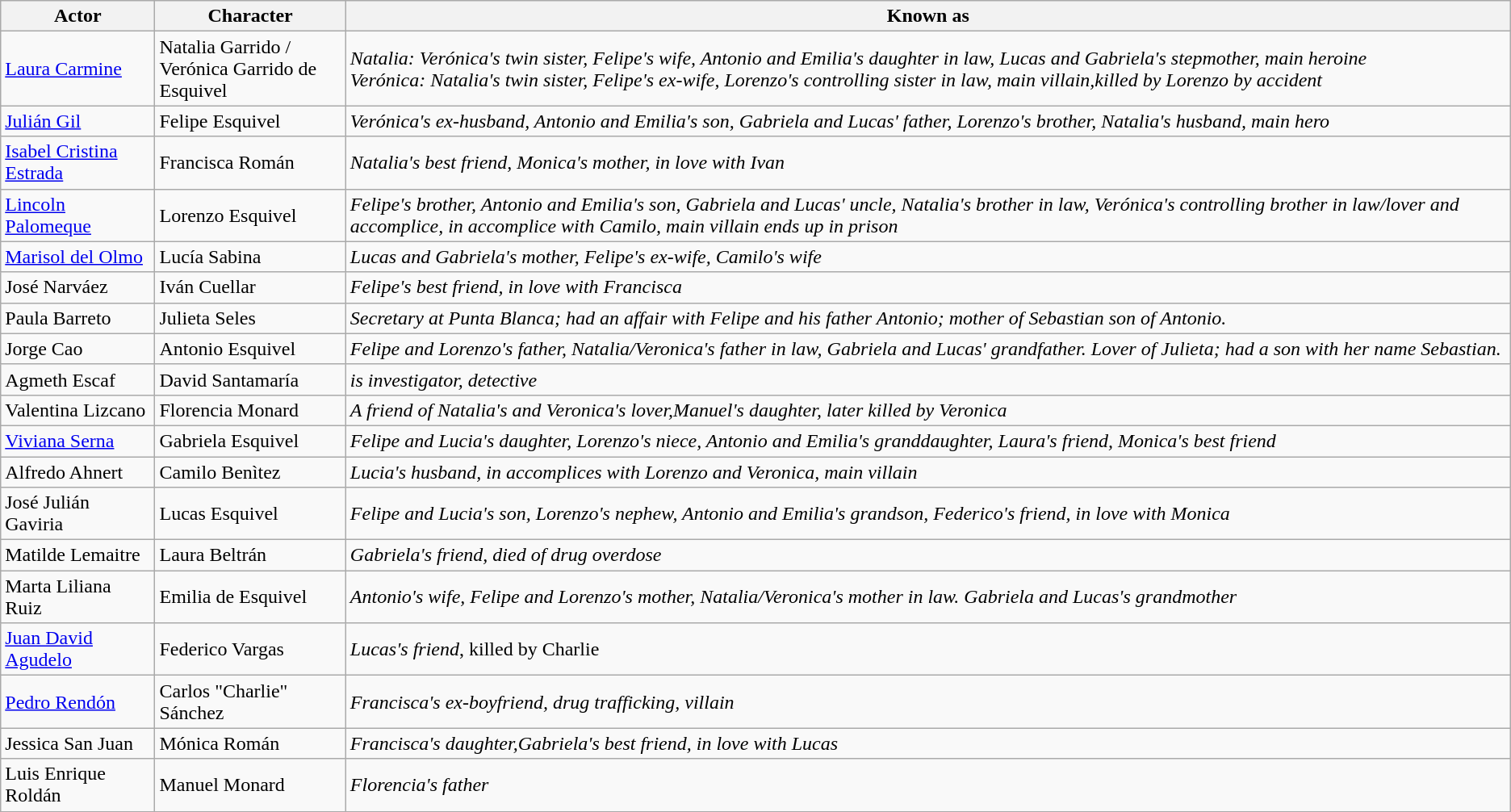<table class="wikitable">
<tr>
<th>Actor</th>
<th>Character</th>
<th>Known as</th>
</tr>
<tr>
<td><a href='#'>Laura Carmine</a></td>
<td>Natalia Garrido / <br> Verónica Garrido de Esquivel</td>
<td><em>Natalia: Verónica's twin sister, Felipe's wife, Antonio and Emilia's daughter in law, Lucas and Gabriela's stepmother, main heroine <br> Verónica: Natalia's twin sister, Felipe's ex-wife, Lorenzo's controlling sister in law, main villain,killed by Lorenzo by accident</em></td>
</tr>
<tr>
<td><a href='#'>Julián Gil</a></td>
<td>Felipe Esquivel</td>
<td><em>Verónica's ex-husband, Antonio and Emilia's son, Gabriela and Lucas' father, Lorenzo's brother, Natalia's husband, main hero</em></td>
</tr>
<tr>
<td><a href='#'>Isabel Cristina Estrada</a></td>
<td>Francisca Román</td>
<td><em>Natalia's best friend, Monica's mother, in love with Ivan</em></td>
</tr>
<tr>
<td><a href='#'>Lincoln Palomeque</a></td>
<td>Lorenzo Esquivel</td>
<td><em>Felipe's brother,  Antonio and Emilia's son, Gabriela and Lucas' uncle, Natalia's brother in law, Verónica's controlling brother in law/lover and accomplice, in accomplice with Camilo, main villain ends up in prison</em></td>
</tr>
<tr>
<td><a href='#'>Marisol del Olmo</a></td>
<td>Lucía Sabina</td>
<td><em>Lucas and Gabriela's mother, Felipe's ex-wife, Camilo's wife</em></td>
</tr>
<tr>
<td>José Narváez</td>
<td>Iván Cuellar</td>
<td><em>Felipe's best friend, in love with Francisca</em></td>
</tr>
<tr>
<td>Paula Barreto</td>
<td>Julieta Seles</td>
<td><em>Secretary at Punta Blanca; had an affair with Felipe and his father Antonio; mother of Sebastian son of Antonio.</em></td>
</tr>
<tr>
<td>Jorge Cao</td>
<td>Antonio Esquivel</td>
<td><em>Felipe and Lorenzo's father, Natalia/Veronica's father in law, Gabriela and Lucas' grandfather. Lover of Julieta; had a son with her name Sebastian. </em></td>
</tr>
<tr>
<td>Agmeth Escaf</td>
<td>David Santamaría</td>
<td><em>is investigator, detective</em></td>
</tr>
<tr>
<td>Valentina Lizcano</td>
<td>Florencia Monard</td>
<td><em> A friend of Natalia's and Veronica's lover,Manuel's daughter, later killed by Veronica</em></td>
</tr>
<tr>
<td><a href='#'>Viviana Serna</a></td>
<td>Gabriela Esquivel</td>
<td><em>Felipe and Lucia's daughter, Lorenzo's niece, Antonio and Emilia's granddaughter, Laura's friend, Monica's best friend</em></td>
</tr>
<tr>
<td>Alfredo Ahnert</td>
<td>Camilo Benìtez</td>
<td><em>Lucia's husband, in accomplices with Lorenzo and Veronica, main villain</em></td>
</tr>
<tr>
<td>José Julián Gaviria</td>
<td>Lucas Esquivel</td>
<td><em>Felipe and Lucia's son, Lorenzo's nephew, Antonio and Emilia's grandson, Federico's friend, in love with Monica</em></td>
</tr>
<tr>
<td>Matilde Lemaitre</td>
<td>Laura Beltrán</td>
<td><em>Gabriela's friend, died of drug overdose</em></td>
</tr>
<tr>
<td>Marta Liliana Ruiz</td>
<td>Emilia de Esquivel</td>
<td><em>Antonio's wife, Felipe and Lorenzo's mother, Natalia/Veronica's mother in law.  Gabriela and Lucas's grandmother</em></td>
</tr>
<tr>
<td><a href='#'>Juan David Agudelo</a></td>
<td>Federico Vargas</td>
<td><em>Lucas's friend</em>, killed by Charlie</td>
</tr>
<tr>
<td><a href='#'>Pedro Rendón</a></td>
<td>Carlos "Charlie" Sánchez</td>
<td><em>Francisca's ex-boyfriend, drug trafficking, villain</em></td>
</tr>
<tr>
<td>Jessica San Juan</td>
<td>Mónica Román</td>
<td><em>Francisca's daughter,Gabriela's best friend, in love with Lucas</em></td>
</tr>
<tr>
<td>Luis Enrique Roldán</td>
<td>Manuel Monard</td>
<td><em>Florencia's father</em></td>
</tr>
</table>
